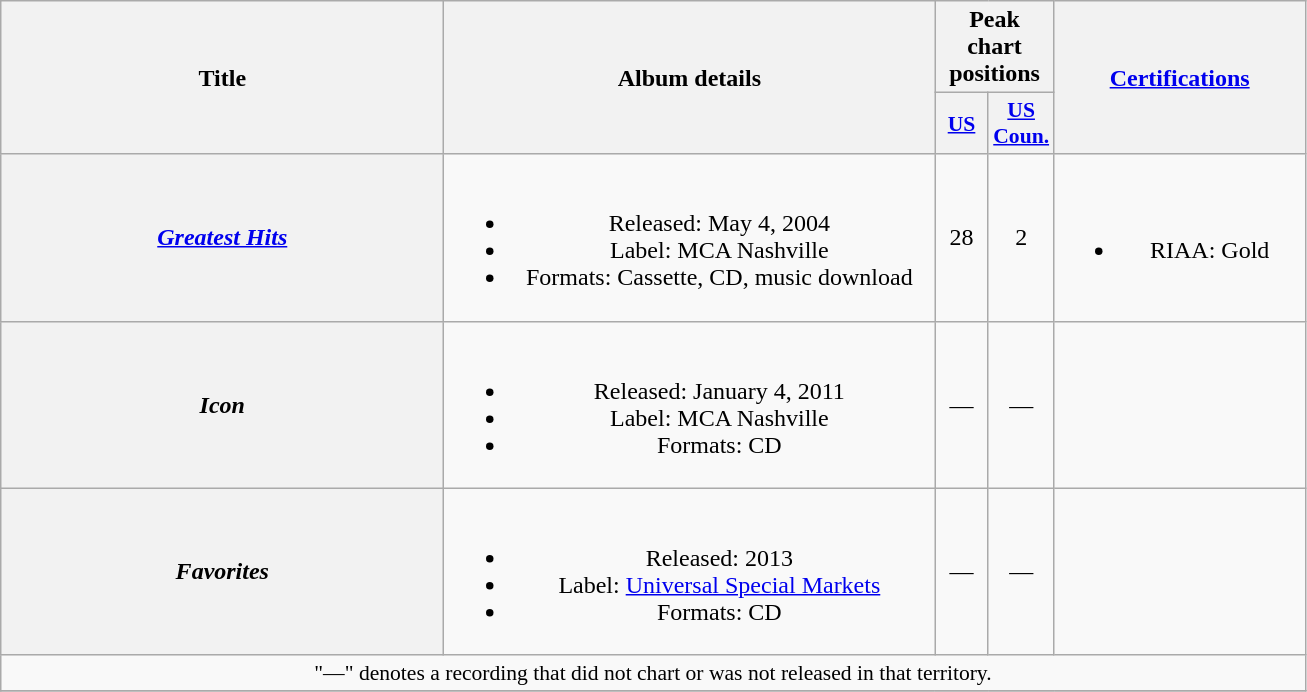<table class="wikitable plainrowheaders" style="text-align:center;" border="1">
<tr>
<th scope="col" rowspan="2" style="width:18em;">Title</th>
<th scope="col" rowspan="2" style="width:20em;">Album details</th>
<th scope="col" colspan="2">Peak chart<br>positions</th>
<th scope="col" rowspan="2" style="width:10em;"><a href='#'>Certifications</a></th>
</tr>
<tr>
<th scope="col" style="width:2em;font-size:90%;"><a href='#'>US</a><br></th>
<th scope="col" style="width:2.5em;font-size:90%;"><a href='#'>US<br>Coun.</a><br></th>
</tr>
<tr>
<th scope="row"><em><a href='#'>Greatest Hits</a></em></th>
<td><br><ul><li>Released: May 4, 2004</li><li>Label: MCA Nashville</li><li>Formats: Cassette, CD, music download</li></ul></td>
<td>28</td>
<td>2</td>
<td><br><ul><li>RIAA: Gold</li></ul></td>
</tr>
<tr>
<th scope="row"><em>Icon</em></th>
<td><br><ul><li>Released: January 4, 2011</li><li>Label: MCA Nashville</li><li>Formats: CD</li></ul></td>
<td>—</td>
<td>—</td>
<td></td>
</tr>
<tr>
<th scope="row"><em>Favorites</em></th>
<td><br><ul><li>Released: 2013</li><li>Label: <a href='#'>Universal Special Markets</a></li><li>Formats: CD</li></ul></td>
<td>—</td>
<td>—</td>
<td></td>
</tr>
<tr>
<td colspan="5" style="font-size:90%">"—" denotes a recording that did not chart or was not released in that territory.</td>
</tr>
<tr>
</tr>
</table>
